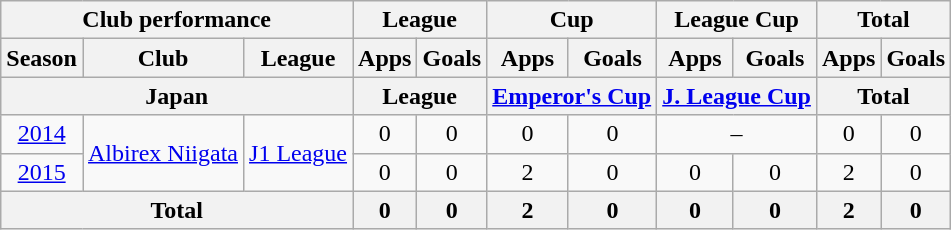<table class="wikitable" style="text-align:center;">
<tr>
<th colspan=3>Club performance</th>
<th colspan=2>League</th>
<th colspan=2>Cup</th>
<th colspan=2>League Cup</th>
<th colspan=2>Total</th>
</tr>
<tr>
<th>Season</th>
<th>Club</th>
<th>League</th>
<th>Apps</th>
<th>Goals</th>
<th>Apps</th>
<th>Goals</th>
<th>Apps</th>
<th>Goals</th>
<th>Apps</th>
<th>Goals</th>
</tr>
<tr>
<th colspan=3>Japan</th>
<th colspan=2>League</th>
<th colspan=2><a href='#'>Emperor's Cup</a></th>
<th colspan=2><a href='#'>J. League Cup</a></th>
<th colspan=2>Total</th>
</tr>
<tr>
<td><a href='#'>2014</a></td>
<td rowspan="2"><a href='#'>Albirex Niigata</a></td>
<td rowspan="2"><a href='#'>J1 League</a></td>
<td>0</td>
<td>0</td>
<td>0</td>
<td>0</td>
<td colspan="2">–</td>
<td>0</td>
<td>0</td>
</tr>
<tr>
<td><a href='#'>2015</a></td>
<td>0</td>
<td>0</td>
<td>2</td>
<td>0</td>
<td>0</td>
<td>0</td>
<td>2</td>
<td>0</td>
</tr>
<tr>
<th colspan=3>Total</th>
<th>0</th>
<th>0</th>
<th>2</th>
<th>0</th>
<th>0</th>
<th>0</th>
<th>2</th>
<th>0</th>
</tr>
</table>
